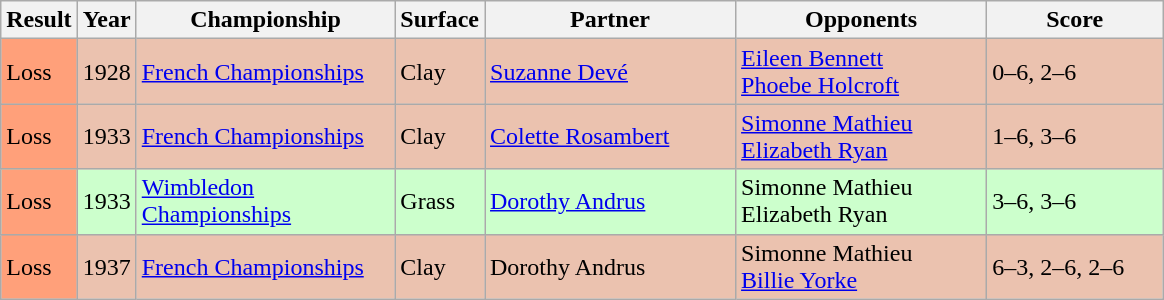<table class="sortable wikitable">
<tr>
<th style="width:40px">Result</th>
<th style="width:30px">Year</th>
<th style="width:165px">Championship</th>
<th style="width:50px">Surface</th>
<th style="width:160px">Partner</th>
<th style="width:160px">Opponents</th>
<th style="width:110px" class="unsortable">Score</th>
</tr>
<tr style="background:#ebc2af;">
<td style="background:#ffa07a;">Loss</td>
<td>1928</td>
<td><a href='#'>French Championships</a></td>
<td>Clay</td>
<td> <a href='#'>Suzanne Devé</a></td>
<td> <a href='#'>Eileen Bennett</a> <br>  <a href='#'>Phoebe Holcroft</a></td>
<td>0–6, 2–6</td>
</tr>
<tr style="background:#ebc2af;">
<td style="background:#ffa07a;">Loss</td>
<td>1933</td>
<td><a href='#'>French Championships</a></td>
<td>Clay</td>
<td> <a href='#'>Colette Rosambert</a></td>
<td> <a href='#'>Simonne Mathieu</a> <br>  <a href='#'>Elizabeth Ryan</a></td>
<td>1–6, 3–6</td>
</tr>
<tr style="background:#cfc;">
<td style="background:#ffa07a;">Loss</td>
<td>1933</td>
<td><a href='#'>Wimbledon Championships</a></td>
<td>Grass</td>
<td> <a href='#'>Dorothy Andrus</a></td>
<td> Simonne Mathieu <br>  Elizabeth Ryan</td>
<td>3–6, 3–6</td>
</tr>
<tr style="background:#ebc2af;">
<td style="background:#ffa07a;">Loss</td>
<td>1937</td>
<td><a href='#'>French Championships</a></td>
<td>Clay</td>
<td> Dorothy Andrus</td>
<td> Simonne Mathieu <br>  <a href='#'>Billie Yorke</a></td>
<td>6–3, 2–6, 2–6</td>
</tr>
</table>
